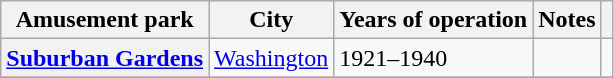<table class="wikitable plainrowheaders sortable">
<tr>
<th scope="col">Amusement park</th>
<th scope="col">City</th>
<th scope="col">Years of operation</th>
<th scope="col" class="unsortable">Notes</th>
<th scope="col" class="unsortable"></th>
</tr>
<tr>
<th scope="row"><a href='#'>Suburban Gardens</a></th>
<td><a href='#'>Washington</a></td>
<td>1921–1940</td>
<td></td>
<td style="text-align:center;"></td>
</tr>
<tr>
</tr>
</table>
